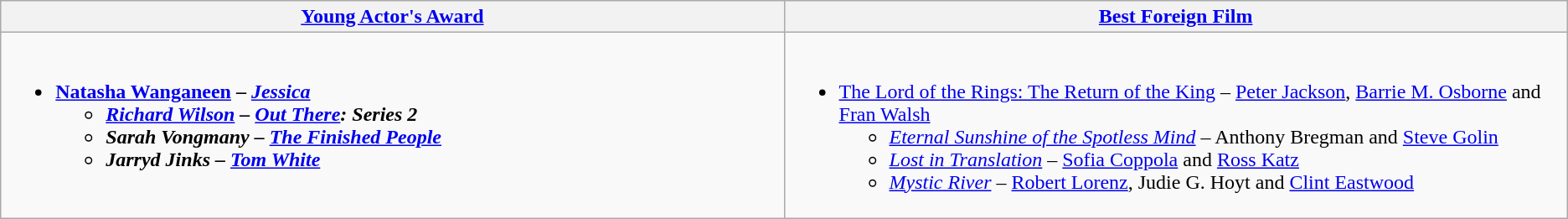<table class="wikitable">
<tr>
<th><a href='#'>Young Actor's Award</a></th>
<th><a href='#'>Best Foreign Film</a></th>
</tr>
<tr>
<td valign="top" width="50%"><br><ul><li><strong><a href='#'>Natasha Wanganeen</a> – <em><a href='#'>Jessica</a><strong><em><ul><li><a href='#'>Richard Wilson</a> – </em><a href='#'>Out There</a><em>: Series 2</li><li>Sarah Vongmany – </em><a href='#'>The Finished People</a><em></li><li>Jarryd Jinks – </em><a href='#'>Tom White</a><em></li></ul></li></ul></td>
<td valign="top" width="50%"><br><ul><li></em></strong><a href='#'>The Lord of the Rings: The Return of the King</a></em> – <a href='#'>Peter Jackson</a>, <a href='#'>Barrie M. Osborne</a> and <a href='#'>Fran Walsh</a></strong><ul><li><em><a href='#'>Eternal Sunshine of the Spotless Mind</a></em> – Anthony Bregman and <a href='#'>Steve Golin</a></li><li><em><a href='#'>Lost in Translation</a></em> – <a href='#'>Sofia Coppola</a> and <a href='#'>Ross Katz</a></li><li><em><a href='#'>Mystic River</a></em> – <a href='#'>Robert Lorenz</a>, Judie G. Hoyt and <a href='#'>Clint Eastwood</a></li></ul></li></ul></td>
</tr>
</table>
